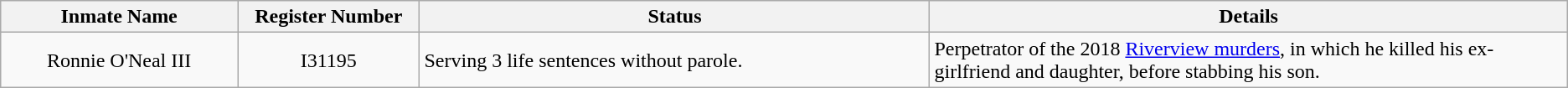<table class="wikitable sortable">
<tr>
<th width=13%>Inmate Name</th>
<th width=10%>Register Number</th>
<th width=28%>Status</th>
<th width=35%>Details</th>
</tr>
<tr>
<td style="text-align:center;">Ronnie O'Neal III</td>
<td style="text-align:center;">I31195</td>
<td>Serving 3 life sentences without parole.</td>
<td>Perpetrator of the 2018 <a href='#'>Riverview murders</a>, in which he killed his ex-girlfriend and daughter, before stabbing his son.</td>
</tr>
</table>
